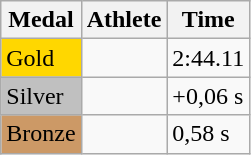<table class="wikitable">
<tr>
<th>Medal</th>
<th>Athlete</th>
<th>Time</th>
</tr>
<tr>
<td bgcolor="gold">Gold</td>
<td></td>
<td>2:44.11</td>
</tr>
<tr>
<td bgcolor="silver">Silver</td>
<td></td>
<td>+0,06 s</td>
</tr>
<tr>
<td bgcolor="CC9966">Bronze</td>
<td></td>
<td>0,58 s</td>
</tr>
</table>
